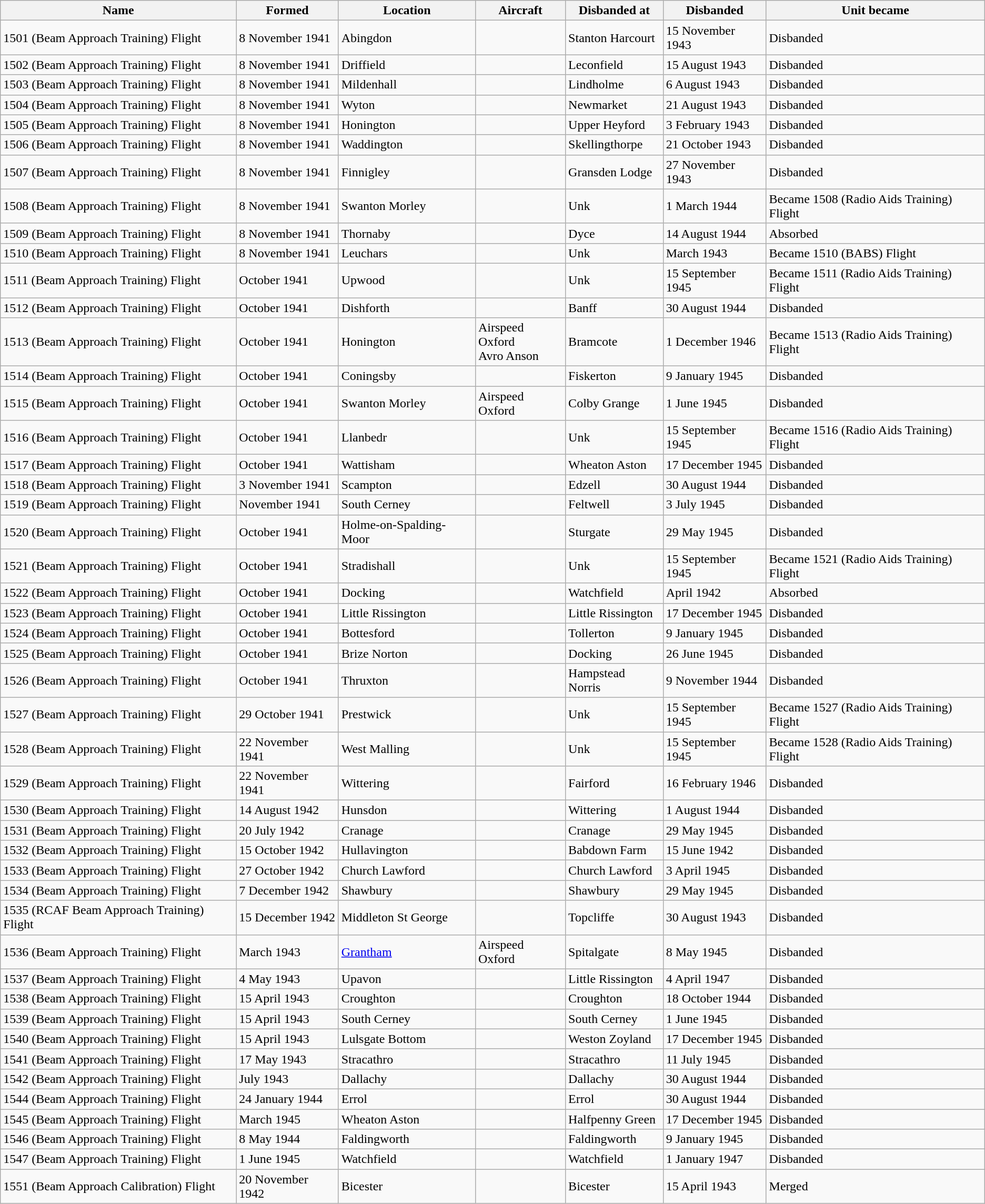<table class="wikitable">
<tr>
<th>Name</th>
<th>Formed</th>
<th>Location</th>
<th>Aircraft</th>
<th>Disbanded at</th>
<th>Disbanded</th>
<th>Unit became</th>
</tr>
<tr>
<td>1501 (Beam Approach Training) Flight</td>
<td>8 November 1941</td>
<td>Abingdon</td>
<td></td>
<td>Stanton Harcourt</td>
<td>15 November 1943</td>
<td>Disbanded</td>
</tr>
<tr>
<td>1502 (Beam Approach Training) Flight</td>
<td>8 November 1941</td>
<td>Driffield</td>
<td></td>
<td>Leconfield</td>
<td>15 August 1943</td>
<td>Disbanded</td>
</tr>
<tr>
<td>1503 (Beam Approach Training) Flight</td>
<td>8 November 1941</td>
<td>Mildenhall</td>
<td></td>
<td>Lindholme</td>
<td>6 August 1943</td>
<td>Disbanded</td>
</tr>
<tr>
<td>1504 (Beam Approach Training) Flight</td>
<td>8 November 1941</td>
<td>Wyton</td>
<td></td>
<td>Newmarket</td>
<td>21 August 1943</td>
<td>Disbanded</td>
</tr>
<tr>
<td>1505 (Beam Approach Training) Flight</td>
<td>8 November 1941</td>
<td>Honington</td>
<td></td>
<td>Upper Heyford</td>
<td>3 February 1943</td>
<td>Disbanded</td>
</tr>
<tr>
<td>1506 (Beam Approach Training) Flight</td>
<td>8 November 1941</td>
<td>Waddington</td>
<td></td>
<td>Skellingthorpe</td>
<td>21 October 1943</td>
<td>Disbanded</td>
</tr>
<tr>
<td>1507 (Beam Approach Training) Flight</td>
<td>8 November 1941</td>
<td>Finnigley</td>
<td></td>
<td>Gransden Lodge</td>
<td>27 November 1943</td>
<td>Disbanded</td>
</tr>
<tr>
<td>1508 (Beam Approach Training) Flight</td>
<td>8 November 1941</td>
<td>Swanton Morley</td>
<td></td>
<td>Unk</td>
<td>1 March 1944</td>
<td>Became 1508 (Radio Aids Training) Flight</td>
</tr>
<tr>
<td>1509 (Beam Approach Training) Flight</td>
<td>8 November 1941</td>
<td>Thornaby</td>
<td></td>
<td>Dyce</td>
<td>14 August 1944</td>
<td>Absorbed</td>
</tr>
<tr>
<td>1510 (Beam Approach Training) Flight</td>
<td>8 November 1941</td>
<td>Leuchars</td>
<td></td>
<td>Unk</td>
<td>March 1943</td>
<td>Became 1510 (BABS) Flight</td>
</tr>
<tr>
<td>1511 (Beam Approach Training) Flight</td>
<td>October 1941</td>
<td>Upwood</td>
<td></td>
<td>Unk</td>
<td>15 September 1945</td>
<td>Became 1511 (Radio Aids Training) Flight</td>
</tr>
<tr>
<td>1512 (Beam Approach Training) Flight</td>
<td>October 1941</td>
<td>Dishforth</td>
<td></td>
<td>Banff</td>
<td>30 August 1944</td>
<td>Disbanded</td>
</tr>
<tr>
<td>1513 (Beam Approach Training) Flight</td>
<td>October 1941</td>
<td>Honington</td>
<td>Airspeed Oxford<br>Avro Anson</td>
<td>Bramcote</td>
<td>1 December 1946</td>
<td>Became 1513 (Radio Aids Training) Flight</td>
</tr>
<tr>
<td>1514 (Beam Approach Training) Flight</td>
<td>October 1941</td>
<td>Coningsby</td>
<td></td>
<td>Fiskerton</td>
<td>9 January 1945</td>
<td>Disbanded</td>
</tr>
<tr>
<td>1515 (Beam Approach Training) Flight</td>
<td>October 1941</td>
<td>Swanton Morley</td>
<td>Airspeed Oxford</td>
<td>Colby Grange</td>
<td>1 June 1945</td>
<td>Disbanded</td>
</tr>
<tr>
<td>1516 (Beam Approach Training) Flight</td>
<td>October 1941</td>
<td>Llanbedr</td>
<td></td>
<td>Unk</td>
<td>15 September 1945</td>
<td>Became 1516 (Radio Aids Training) Flight</td>
</tr>
<tr>
<td>1517 (Beam Approach Training) Flight</td>
<td>October 1941</td>
<td>Wattisham</td>
<td></td>
<td>Wheaton Aston</td>
<td>17 December 1945</td>
<td>Disbanded</td>
</tr>
<tr>
<td>1518 (Beam Approach Training) Flight</td>
<td>3 November 1941</td>
<td>Scampton</td>
<td></td>
<td>Edzell</td>
<td>30 August 1944</td>
<td>Disbanded</td>
</tr>
<tr>
<td>1519 (Beam Approach Training) Flight</td>
<td>November 1941</td>
<td>South Cerney</td>
<td></td>
<td>Feltwell</td>
<td>3 July 1945</td>
<td>Disbanded</td>
</tr>
<tr>
<td>1520 (Beam Approach Training) Flight</td>
<td>October 1941</td>
<td>Holme-on-Spalding-Moor</td>
<td></td>
<td>Sturgate</td>
<td>29 May 1945</td>
<td>Disbanded</td>
</tr>
<tr>
<td>1521 (Beam Approach Training) Flight</td>
<td>October 1941</td>
<td>Stradishall</td>
<td></td>
<td>Unk</td>
<td>15 September 1945</td>
<td>Became 1521 (Radio Aids Training) Flight</td>
</tr>
<tr>
<td>1522 (Beam Approach Training) Flight</td>
<td>October 1941</td>
<td>Docking</td>
<td></td>
<td>Watchfield</td>
<td>April 1942</td>
<td>Absorbed</td>
</tr>
<tr>
<td>1523 (Beam Approach Training) Flight</td>
<td>October 1941</td>
<td>Little Rissington</td>
<td></td>
<td>Little Rissington</td>
<td>17 December 1945</td>
<td>Disbanded</td>
</tr>
<tr>
<td>1524 (Beam Approach Training) Flight</td>
<td>October 1941</td>
<td>Bottesford</td>
<td></td>
<td>Tollerton</td>
<td>9 January 1945</td>
<td>Disbanded</td>
</tr>
<tr>
<td>1525 (Beam Approach Training) Flight</td>
<td>October 1941</td>
<td>Brize Norton</td>
<td></td>
<td>Docking</td>
<td>26 June 1945</td>
<td>Disbanded</td>
</tr>
<tr>
<td>1526 (Beam Approach Training) Flight</td>
<td>October 1941</td>
<td>Thruxton</td>
<td></td>
<td>Hampstead Norris</td>
<td>9 November 1944</td>
<td>Disbanded</td>
</tr>
<tr>
<td>1527 (Beam Approach Training) Flight</td>
<td>29 October 1941</td>
<td>Prestwick</td>
<td></td>
<td>Unk</td>
<td>15 September 1945</td>
<td>Became 1527 (Radio Aids Training) Flight</td>
</tr>
<tr>
<td>1528 (Beam Approach Training) Flight</td>
<td>22 November 1941</td>
<td>West Malling</td>
<td></td>
<td>Unk</td>
<td>15 September 1945</td>
<td>Became 1528 (Radio Aids Training) Flight</td>
</tr>
<tr>
<td>1529 (Beam Approach Training) Flight</td>
<td>22 November 1941</td>
<td>Wittering</td>
<td></td>
<td>Fairford</td>
<td>16 February 1946</td>
<td>Disbanded</td>
</tr>
<tr>
<td>1530 (Beam Approach Training) Flight</td>
<td>14 August 1942</td>
<td>Hunsdon</td>
<td></td>
<td>Wittering</td>
<td>1 August 1944</td>
<td>Disbanded</td>
</tr>
<tr>
<td>1531 (Beam Approach Training) Flight</td>
<td>20 July 1942</td>
<td>Cranage</td>
<td></td>
<td>Cranage</td>
<td>29 May 1945</td>
<td>Disbanded</td>
</tr>
<tr>
<td>1532 (Beam Approach Training) Flight</td>
<td>15 October 1942</td>
<td>Hullavington</td>
<td></td>
<td>Babdown Farm</td>
<td>15 June 1942</td>
<td>Disbanded</td>
</tr>
<tr>
<td>1533 (Beam Approach Training) Flight</td>
<td>27 October 1942</td>
<td>Church Lawford</td>
<td></td>
<td>Church Lawford</td>
<td>3 April 1945</td>
<td>Disbanded</td>
</tr>
<tr>
<td>1534 (Beam Approach Training) Flight</td>
<td>7 December 1942</td>
<td>Shawbury</td>
<td></td>
<td>Shawbury</td>
<td>29 May 1945</td>
<td>Disbanded</td>
</tr>
<tr>
<td>1535 (RCAF Beam Approach Training) Flight</td>
<td>15 December 1942</td>
<td>Middleton St George</td>
<td></td>
<td>Topcliffe</td>
<td>30 August 1943</td>
<td>Disbanded</td>
</tr>
<tr>
<td>1536 (Beam Approach Training) Flight</td>
<td>March 1943</td>
<td><a href='#'>Grantham</a></td>
<td>Airspeed Oxford</td>
<td>Spitalgate</td>
<td>8 May 1945</td>
<td>Disbanded</td>
</tr>
<tr>
<td>1537 (Beam Approach Training) Flight</td>
<td>4 May 1943</td>
<td>Upavon</td>
<td></td>
<td>Little Rissington</td>
<td>4 April 1947</td>
<td>Disbanded</td>
</tr>
<tr>
<td>1538 (Beam Approach Training) Flight</td>
<td>15 April 1943</td>
<td>Croughton</td>
<td></td>
<td>Croughton</td>
<td>18 October 1944</td>
<td>Disbanded</td>
</tr>
<tr>
<td>1539 (Beam Approach Training) Flight</td>
<td>15 April 1943</td>
<td>South Cerney</td>
<td></td>
<td>South Cerney</td>
<td>1 June 1945</td>
<td>Disbanded</td>
</tr>
<tr>
<td>1540 (Beam Approach Training) Flight</td>
<td>15 April 1943</td>
<td>Lulsgate Bottom</td>
<td></td>
<td>Weston Zoyland</td>
<td>17 December 1945</td>
<td>Disbanded</td>
</tr>
<tr>
<td>1541 (Beam Approach Training) Flight</td>
<td>17 May 1943</td>
<td>Stracathro</td>
<td></td>
<td>Stracathro</td>
<td>11 July 1945</td>
<td>Disbanded</td>
</tr>
<tr>
<td>1542 (Beam Approach Training) Flight</td>
<td>July 1943</td>
<td>Dallachy</td>
<td></td>
<td>Dallachy</td>
<td>30 August 1944</td>
<td>Disbanded</td>
</tr>
<tr>
<td>1544 (Beam Approach Training) Flight</td>
<td>24 January 1944</td>
<td>Errol</td>
<td></td>
<td>Errol</td>
<td>30 August 1944</td>
<td>Disbanded</td>
</tr>
<tr>
<td>1545 (Beam Approach Training) Flight</td>
<td>March 1945</td>
<td>Wheaton Aston</td>
<td></td>
<td>Halfpenny Green</td>
<td>17 December 1945</td>
<td>Disbanded</td>
</tr>
<tr>
<td>1546 (Beam Approach Training) Flight</td>
<td>8 May 1944</td>
<td>Faldingworth</td>
<td></td>
<td>Faldingworth</td>
<td>9 January 1945</td>
<td>Disbanded</td>
</tr>
<tr>
<td>1547 (Beam Approach Training) Flight</td>
<td>1 June 1945</td>
<td>Watchfield</td>
<td></td>
<td>Watchfield</td>
<td>1 January 1947</td>
<td>Disbanded</td>
</tr>
<tr>
<td>1551 (Beam Approach Calibration) Flight</td>
<td>20 November 1942</td>
<td>Bicester</td>
<td></td>
<td>Bicester</td>
<td>15 April 1943</td>
<td>Merged</td>
</tr>
</table>
